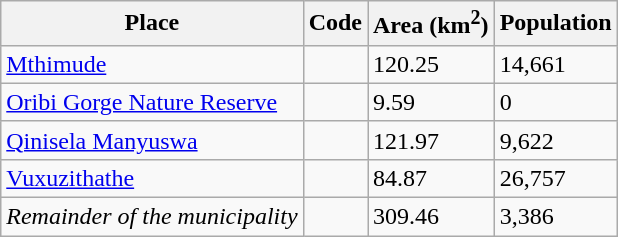<table class="wikitable sortable">
<tr>
<th>Place</th>
<th>Code</th>
<th>Area (km<sup>2</sup>)</th>
<th>Population</th>
</tr>
<tr>
<td><a href='#'>Mthimude</a></td>
<td></td>
<td>120.25</td>
<td>14,661</td>
</tr>
<tr>
<td><a href='#'>Oribi Gorge Nature Reserve</a></td>
<td></td>
<td>9.59</td>
<td>0</td>
</tr>
<tr>
<td><a href='#'>Qinisela Manyuswa</a></td>
<td></td>
<td>121.97</td>
<td>9,622</td>
</tr>
<tr>
<td><a href='#'>Vuxuzithathe</a></td>
<td></td>
<td>84.87</td>
<td>26,757</td>
</tr>
<tr>
<td><em>Remainder of the municipality</em></td>
<td></td>
<td>309.46</td>
<td>3,386</td>
</tr>
</table>
